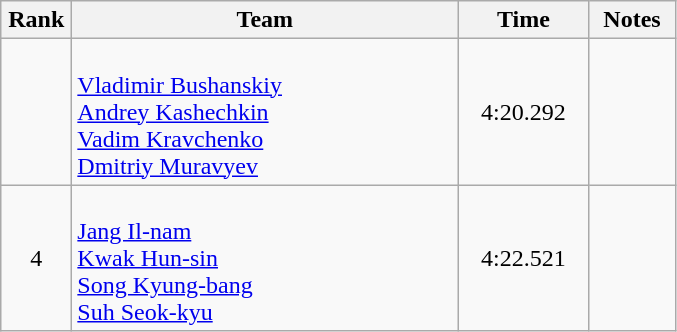<table class=wikitable style="text-align:center">
<tr>
<th width=40>Rank</th>
<th width=250>Team</th>
<th width=80>Time</th>
<th width=50>Notes</th>
</tr>
<tr>
<td></td>
<td align=left><br><a href='#'>Vladimir Bushanskiy</a><br><a href='#'>Andrey Kashechkin</a><br><a href='#'>Vadim Kravchenko</a><br><a href='#'>Dmitriy Muravyev</a></td>
<td>4:20.292</td>
<td></td>
</tr>
<tr>
<td>4</td>
<td align=left><br><a href='#'>Jang Il-nam</a><br><a href='#'>Kwak Hun-sin</a><br><a href='#'>Song Kyung-bang</a><br><a href='#'>Suh Seok-kyu</a></td>
<td>4:22.521</td>
<td></td>
</tr>
</table>
